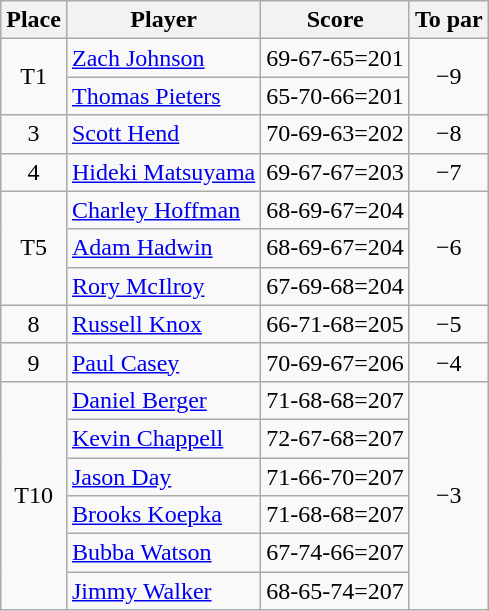<table class="wikitable">
<tr>
<th>Place</th>
<th>Player</th>
<th>Score</th>
<th>To par</th>
</tr>
<tr>
<td rowspan=2 align=center>T1</td>
<td> <a href='#'>Zach Johnson</a></td>
<td>69-67-65=201</td>
<td rowspan=2 align=center>−9</td>
</tr>
<tr>
<td> <a href='#'>Thomas Pieters</a></td>
<td>65-70-66=201</td>
</tr>
<tr>
<td align=center>3</td>
<td> <a href='#'>Scott Hend</a></td>
<td>70-69-63=202</td>
<td align=center>−8</td>
</tr>
<tr>
<td align=center>4</td>
<td> <a href='#'>Hideki Matsuyama</a></td>
<td>69-67-67=203</td>
<td align=center>−7</td>
</tr>
<tr>
<td rowspan=3 align=center>T5</td>
<td> <a href='#'>Charley Hoffman</a></td>
<td>68-69-67=204</td>
<td rowspan=3 align=center>−6</td>
</tr>
<tr>
<td> <a href='#'>Adam Hadwin</a></td>
<td>68-69-67=204</td>
</tr>
<tr>
<td> <a href='#'>Rory McIlroy</a></td>
<td>67-69-68=204</td>
</tr>
<tr>
<td align=center>8</td>
<td> <a href='#'>Russell Knox</a></td>
<td>66-71-68=205</td>
<td align=center>−5</td>
</tr>
<tr>
<td align=center>9</td>
<td> <a href='#'>Paul Casey</a></td>
<td>70-69-67=206</td>
<td align=center>−4</td>
</tr>
<tr>
<td rowspan=6 align=center>T10</td>
<td> <a href='#'>Daniel Berger</a></td>
<td>71-68-68=207</td>
<td rowspan=6 align=center>−3</td>
</tr>
<tr>
<td> <a href='#'>Kevin Chappell</a></td>
<td>72-67-68=207</td>
</tr>
<tr>
<td> <a href='#'>Jason Day</a></td>
<td>71-66-70=207</td>
</tr>
<tr>
<td> <a href='#'>Brooks Koepka</a></td>
<td>71-68-68=207</td>
</tr>
<tr>
<td> <a href='#'>Bubba Watson</a></td>
<td>67-74-66=207</td>
</tr>
<tr>
<td> <a href='#'>Jimmy Walker</a></td>
<td>68-65-74=207</td>
</tr>
</table>
